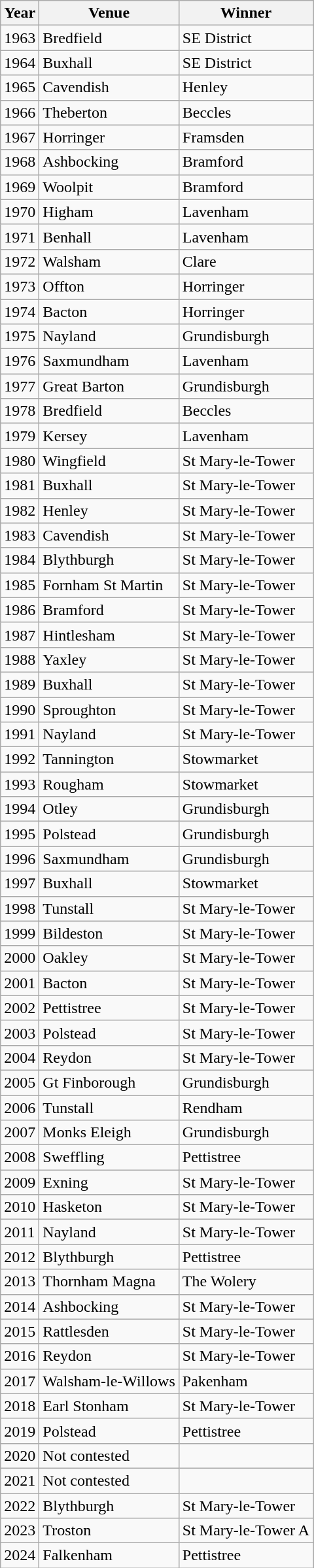<table class="wikitable sortable">
<tr>
<th>Year</th>
<th>Venue</th>
<th>Winner</th>
</tr>
<tr>
<td>1963</td>
<td>Bredfield</td>
<td>SE District</td>
</tr>
<tr>
<td>1964</td>
<td>Buxhall</td>
<td>SE District</td>
</tr>
<tr>
<td>1965</td>
<td>Cavendish</td>
<td>Henley</td>
</tr>
<tr>
<td>1966</td>
<td>Theberton</td>
<td>Beccles</td>
</tr>
<tr>
<td>1967</td>
<td>Horringer</td>
<td>Framsden</td>
</tr>
<tr>
<td>1968</td>
<td>Ashbocking</td>
<td>Bramford</td>
</tr>
<tr>
<td>1969</td>
<td>Woolpit</td>
<td>Bramford</td>
</tr>
<tr>
<td>1970</td>
<td>Higham</td>
<td>Lavenham</td>
</tr>
<tr>
<td>1971</td>
<td>Benhall</td>
<td>Lavenham</td>
</tr>
<tr>
<td>1972</td>
<td>Walsham</td>
<td>Clare</td>
</tr>
<tr>
<td>1973</td>
<td>Offton</td>
<td>Horringer</td>
</tr>
<tr>
<td>1974</td>
<td>Bacton</td>
<td>Horringer</td>
</tr>
<tr>
<td>1975</td>
<td>Nayland</td>
<td>Grundisburgh</td>
</tr>
<tr>
<td>1976</td>
<td>Saxmundham</td>
<td>Lavenham</td>
</tr>
<tr>
<td>1977</td>
<td>Great Barton</td>
<td>Grundisburgh</td>
</tr>
<tr>
<td>1978</td>
<td>Bredfield</td>
<td>Beccles</td>
</tr>
<tr>
<td>1979</td>
<td>Kersey</td>
<td>Lavenham</td>
</tr>
<tr>
<td>1980</td>
<td>Wingfield</td>
<td>St Mary‑le‑Tower</td>
</tr>
<tr>
<td>1981</td>
<td>Buxhall</td>
<td>St Mary‑le‑Tower</td>
</tr>
<tr>
<td>1982</td>
<td>Henley</td>
<td>St Mary‑le‑Tower</td>
</tr>
<tr>
<td>1983</td>
<td>Cavendish</td>
<td>St Mary‑le‑Tower</td>
</tr>
<tr>
<td>1984</td>
<td>Blythburgh</td>
<td>St Mary‑le‑Tower</td>
</tr>
<tr>
<td>1985</td>
<td>Fornham St Martin</td>
<td>St Mary‑le‑Tower</td>
</tr>
<tr>
<td>1986</td>
<td>Bramford</td>
<td>St Mary‑le‑Tower</td>
</tr>
<tr>
<td>1987</td>
<td>Hintlesham</td>
<td>St Mary‑le‑Tower</td>
</tr>
<tr>
<td>1988</td>
<td>Yaxley</td>
<td>St Mary‑le‑Tower</td>
</tr>
<tr>
<td>1989</td>
<td>Buxhall</td>
<td>St Mary‑le‑Tower</td>
</tr>
<tr>
<td>1990</td>
<td>Sproughton</td>
<td>St Mary‑le‑Tower</td>
</tr>
<tr>
<td>1991</td>
<td>Nayland</td>
<td>St Mary‑le‑Tower</td>
</tr>
<tr>
<td>1992</td>
<td>Tannington</td>
<td>Stowmarket</td>
</tr>
<tr>
<td>1993</td>
<td>Rougham</td>
<td>Stowmarket</td>
</tr>
<tr>
<td>1994</td>
<td>Otley</td>
<td>Grundisburgh</td>
</tr>
<tr>
<td>1995</td>
<td>Polstead</td>
<td>Grundisburgh</td>
</tr>
<tr>
<td>1996</td>
<td>Saxmundham</td>
<td>Grundisburgh</td>
</tr>
<tr>
<td>1997</td>
<td>Buxhall</td>
<td>Stowmarket</td>
</tr>
<tr>
<td>1998</td>
<td>Tunstall</td>
<td>St Mary‑le‑Tower</td>
</tr>
<tr>
<td>1999</td>
<td>Bildeston</td>
<td>St Mary‑le‑Tower</td>
</tr>
<tr>
<td>2000</td>
<td>Oakley</td>
<td>St Mary‑le‑Tower</td>
</tr>
<tr>
<td>2001</td>
<td>Bacton</td>
<td>St Mary‑le‑Tower</td>
</tr>
<tr>
<td>2002</td>
<td>Pettistree</td>
<td>St Mary‑le‑Tower</td>
</tr>
<tr>
<td>2003</td>
<td>Polstead</td>
<td>St Mary‑le‑Tower</td>
</tr>
<tr>
<td>2004</td>
<td>Reydon</td>
<td>St Mary‑le‑Tower</td>
</tr>
<tr>
<td>2005</td>
<td>Gt Finborough</td>
<td>Grundisburgh</td>
</tr>
<tr>
<td>2006</td>
<td>Tunstall</td>
<td>Rendham</td>
</tr>
<tr>
<td>2007</td>
<td>Monks Eleigh</td>
<td>Grundisburgh</td>
</tr>
<tr>
<td>2008</td>
<td>Sweffling</td>
<td>Pettistree</td>
</tr>
<tr>
<td>2009</td>
<td>Exning</td>
<td>St Mary‑le‑Tower</td>
</tr>
<tr>
<td>2010</td>
<td>Hasketon</td>
<td>St Mary‑le‑Tower</td>
</tr>
<tr>
<td>2011</td>
<td>Nayland</td>
<td>St Mary-le-Tower</td>
</tr>
<tr>
<td>2012</td>
<td>Blythburgh</td>
<td>Pettistree</td>
</tr>
<tr>
<td>2013</td>
<td>Thornham Magna</td>
<td>The Wolery</td>
</tr>
<tr>
<td>2014</td>
<td>Ashbocking</td>
<td>St Mary‑le‑Tower</td>
</tr>
<tr>
<td>2015</td>
<td>Rattlesden</td>
<td>St Mary‑le‑Tower</td>
</tr>
<tr>
<td>2016</td>
<td>Reydon</td>
<td>St Mary‑le‑Tower</td>
</tr>
<tr>
<td>2017</td>
<td>Walsham‑le‑Willows</td>
<td>Pakenham</td>
</tr>
<tr>
<td>2018</td>
<td>Earl Stonham</td>
<td>St Mary‑le‑Tower</td>
</tr>
<tr>
<td>2019</td>
<td>Polstead</td>
<td>Pettistree</td>
</tr>
<tr>
<td>2020</td>
<td>Not contested</td>
<td></td>
</tr>
<tr>
<td>2021</td>
<td>Not contested</td>
<td></td>
</tr>
<tr>
<td>2022</td>
<td>Blythburgh</td>
<td>St Mary‑le‑Tower</td>
</tr>
<tr>
<td>2023</td>
<td>Troston</td>
<td>St Mary-le-Tower A</td>
</tr>
<tr>
<td>2024</td>
<td>Falkenham</td>
<td>Pettistree</td>
</tr>
</table>
